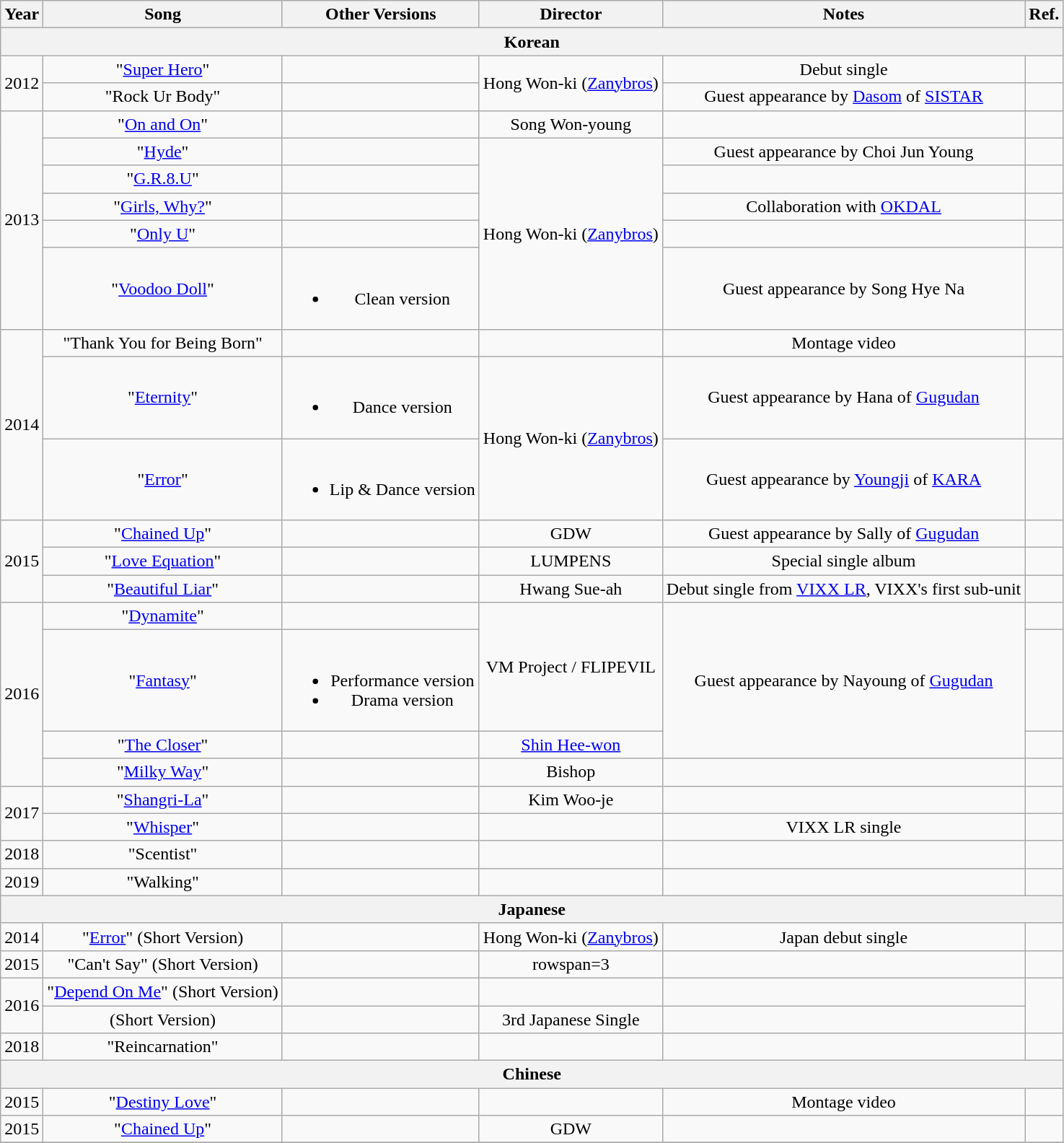<table class="wikitable" style="text-align:center">
<tr>
<th>Year</th>
<th>Song</th>
<th>Other Versions</th>
<th>Director</th>
<th>Notes</th>
<th>Ref.</th>
</tr>
<tr>
<th colspan="6">Korean</th>
</tr>
<tr>
<td rowspan="2">2012</td>
<td>"<a href='#'>Super Hero</a>"</td>
<td></td>
<td rowspan="2">Hong Won-ki (<a href='#'>Zanybros</a>)</td>
<td>Debut single</td>
<td></td>
</tr>
<tr>
<td>"Rock Ur Body"</td>
<td></td>
<td>Guest appearance by <a href='#'>Dasom</a> of <a href='#'>SISTAR</a></td>
<td></td>
</tr>
<tr>
<td rowspan="6">2013</td>
<td>"<a href='#'>On and On</a>"</td>
<td></td>
<td>Song Won-young</td>
<td></td>
<td></td>
</tr>
<tr>
<td>"<a href='#'>Hyde</a>"</td>
<td></td>
<td rowspan="5">Hong Won-ki (<a href='#'>Zanybros</a>)</td>
<td>Guest appearance by Choi Jun Young</td>
<td></td>
</tr>
<tr>
<td>"<a href='#'>G.R.8.U</a>"</td>
<td></td>
<td></td>
<td></td>
</tr>
<tr>
<td>"<a href='#'>Girls, Why?</a>"</td>
<td></td>
<td>Collaboration with <a href='#'>OKDAL</a></td>
<td></td>
</tr>
<tr>
<td>"<a href='#'>Only U</a>"</td>
<td></td>
<td></td>
<td></td>
</tr>
<tr>
<td>"<a href='#'>Voodoo Doll</a>"</td>
<td><br><ul><li>Clean version</li></ul></td>
<td>Guest appearance by Song Hye Na</td>
<td></td>
</tr>
<tr>
<td rowspan="3">2014</td>
<td>"Thank You for Being Born"</td>
<td></td>
<td></td>
<td>Montage video</td>
<td></td>
</tr>
<tr>
<td>"<a href='#'>Eternity</a>"</td>
<td><br><ul><li>Dance version</li></ul></td>
<td rowspan="2">Hong Won-ki (<a href='#'>Zanybros</a>)</td>
<td>Guest appearance by Hana of <a href='#'>Gugudan</a></td>
<td></td>
</tr>
<tr>
<td>"<a href='#'>Error</a>"</td>
<td><br><ul><li>Lip & Dance version</li></ul></td>
<td>Guest appearance by <a href='#'>Youngji</a> of <a href='#'>KARA</a></td>
<td></td>
</tr>
<tr>
<td rowspan="3">2015</td>
<td>"<a href='#'>Chained Up</a>"</td>
<td></td>
<td>GDW</td>
<td>Guest appearance by Sally of <a href='#'>Gugudan</a></td>
<td></td>
</tr>
<tr>
<td>"<a href='#'>Love Equation</a>"</td>
<td></td>
<td>LUMPENS</td>
<td>Special single album</td>
<td></td>
</tr>
<tr>
<td>"<a href='#'>Beautiful Liar</a>"</td>
<td></td>
<td>Hwang Sue-ah</td>
<td>Debut single from <a href='#'>VIXX LR</a>, VIXX's first sub-unit</td>
<td></td>
</tr>
<tr>
<td rowspan="4">2016</td>
<td>"<a href='#'>Dynamite</a>"</td>
<td></td>
<td rowspan="2">VM Project / FLIPEVIL</td>
<td rowspan="3">Guest appearance by Nayoung of <a href='#'>Gugudan</a></td>
<td></td>
</tr>
<tr>
<td>"<a href='#'>Fantasy</a>"</td>
<td><br><ul><li>Performance version</li><li>Drama version</li></ul></td>
<td></td>
</tr>
<tr>
<td>"<a href='#'>The Closer</a>"</td>
<td></td>
<td><a href='#'>Shin Hee-won</a></td>
<td></td>
</tr>
<tr>
<td>"<a href='#'>Milky Way</a>"</td>
<td></td>
<td>Bishop</td>
<td></td>
<td></td>
</tr>
<tr>
<td rowspan="2">2017</td>
<td>"<a href='#'>Shangri-La</a>"</td>
<td></td>
<td>Kim Woo-je</td>
<td></td>
<td></td>
</tr>
<tr>
<td>"<a href='#'>Whisper</a>"</td>
<td></td>
<td></td>
<td>VIXX LR single</td>
<td></td>
</tr>
<tr>
<td>2018</td>
<td>"Scentist"</td>
<td></td>
<td></td>
<td></td>
<td></td>
</tr>
<tr>
<td>2019</td>
<td>"Walking"</td>
<td></td>
<td></td>
<td></td>
<td></td>
</tr>
<tr>
<th colspan="6">Japanese</th>
</tr>
<tr>
<td>2014</td>
<td>"<a href='#'>Error</a>" (Short Version)</td>
<td></td>
<td>Hong Won-ki (<a href='#'>Zanybros</a>)</td>
<td>Japan debut single</td>
<td></td>
</tr>
<tr>
<td>2015</td>
<td>"Can't Say" (Short Version)</td>
<td></td>
<td>rowspan=3 </td>
<td></td>
<td></td>
</tr>
<tr>
<td rowspan=2>2016</td>
<td>"<a href='#'>Depend On Me</a>" (Short Version)</td>
<td></td>
<td></td>
<td></td>
</tr>
<tr>
<td> (Short Version)</td>
<td></td>
<td>3rd Japanese Single</td>
<td></td>
</tr>
<tr>
<td>2018</td>
<td>"Reincarnation"</td>
<td></td>
<td></td>
<td></td>
<td></td>
</tr>
<tr>
<th colspan="6">Chinese</th>
</tr>
<tr>
<td>2015</td>
<td>"<a href='#'>Destiny Love</a>"</td>
<td></td>
<td></td>
<td>Montage video</td>
<td></td>
</tr>
<tr>
<td>2015</td>
<td>"<a href='#'>Chained Up</a>"</td>
<td></td>
<td>GDW</td>
<td></td>
<td></td>
</tr>
<tr>
</tr>
</table>
